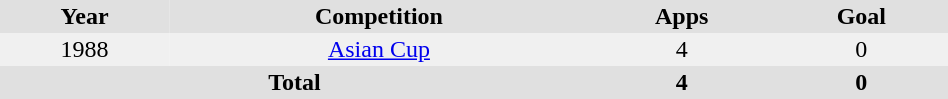<table border="0" cellpadding="2" cellspacing="0" style="width:50%;">
<tr style="text-align:center; background:#e0e0e0;">
<th>Year</th>
<th>Competition</th>
<th>Apps</th>
<th>Goal</th>
</tr>
<tr style="text-align:center; background:#f0f0f0;">
<td>1988</td>
<td><a href='#'>Asian Cup</a></td>
<td>4</td>
<td>0</td>
</tr>
<tr style="text-align:center; background:#e0e0e0;">
<th colspan="2">Total</th>
<th style="text-align:center;">4</th>
<th style="text-align:center;">0</th>
</tr>
</table>
